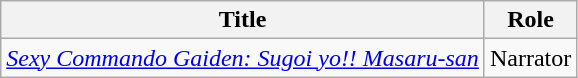<table class="wikitable">
<tr>
<th>Title</th>
<th>Role</th>
</tr>
<tr>
<td><em><a href='#'>Sexy Commando Gaiden: Sugoi yo!! Masaru-san</a></em></td>
<td>Narrator</td>
</tr>
</table>
